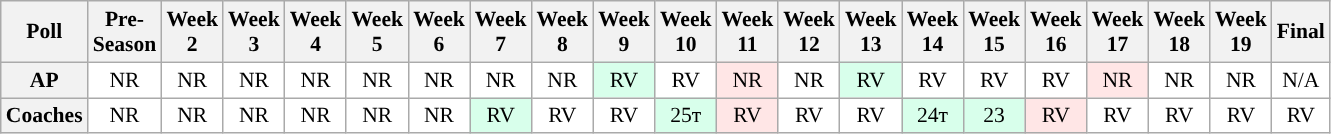<table class="wikitable" style="white-space:nowrap;font-size:90%">
<tr>
<th>Poll</th>
<th>Pre-<br>Season</th>
<th>Week<br>2</th>
<th>Week<br>3</th>
<th>Week<br>4</th>
<th>Week<br>5</th>
<th>Week<br>6</th>
<th>Week<br>7</th>
<th>Week<br>8</th>
<th>Week<br>9</th>
<th>Week<br>10</th>
<th>Week<br>11</th>
<th>Week<br>12</th>
<th>Week<br>13</th>
<th>Week<br>14</th>
<th>Week<br>15</th>
<th>Week<br>16</th>
<th>Week<br>17</th>
<th>Week<br>18</th>
<th>Week<br>19</th>
<th>Final</th>
</tr>
<tr style="text-align:center;">
<th>AP</th>
<td style="background:#FFFFFF;">NR</td>
<td style="background:#FFFFFF;">NR</td>
<td style="background:#FFFFFF;">NR</td>
<td style="background:#FFFFFF;">NR</td>
<td style="background:#FFFFFF;">NR</td>
<td style="background:#FFFFFF;">NR</td>
<td style="background:#FFFFFF;">NR</td>
<td style="background:#FFFFFF;">NR</td>
<td style="background:#D8FFEB;">RV</td>
<td style="background:#FFFFFF;">RV</td>
<td style="background:#FFE6E6;">NR</td>
<td style="background:#FFFFFF;">NR</td>
<td style="background:#D8FFEB;">RV</td>
<td style="background:#FFFFFF;">RV</td>
<td style="background:#FFFFFF;">RV</td>
<td style="background:#FFFFFF;">RV</td>
<td style="background:#FFE6E6;">NR</td>
<td style="background:#FFFFFF;">NR</td>
<td style="background:#FFFFFF;">NR</td>
<td style="background:#FFFFFF;">N/A</td>
</tr>
<tr style="text-align:center;">
<th>Coaches</th>
<td style="background:#FFFFFF;">NR</td>
<td style="background:#FFFFFF;">NR</td>
<td style="background:#FFFFFF;">NR</td>
<td style="background:#FFFFFF;">NR</td>
<td style="background:#FFFFFF;">NR</td>
<td style="background:#FFFFFF;">NR</td>
<td style="background:#D8FFEB;">RV</td>
<td style="background:#FFFFFF;">RV</td>
<td style="background:#FFFFFF;">RV</td>
<td style="background:#D8FFEB;">25т</td>
<td style="background:#FFE6E6;">RV</td>
<td style="background:#FFFFFF;">RV</td>
<td style="background:#FFFFFF;">RV</td>
<td style="background:#D8FFEB;">24т</td>
<td style="background:#D8FFEB;">23</td>
<td style="background:#FFE6E6;">RV</td>
<td style="background:#FFFFFF;">RV</td>
<td style="background:#FFFFFF;">RV</td>
<td style="background:#FFFFFF;">RV</td>
<td style="background:#FFFFFF;">RV</td>
</tr>
</table>
